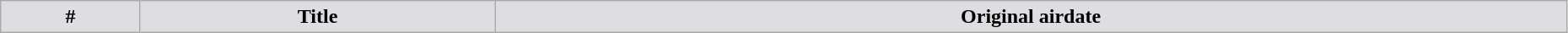<table class="wikitable plainrowheaders" style="width:98%;">
<tr>
<th style="background-color: #DEDDE2;">#</th>
<th ! style="background-color: #DEDDE2;">Title</th>
<th ! style="background-color: #DEDDE2;">Original airdate<br>




</th>
</tr>
</table>
